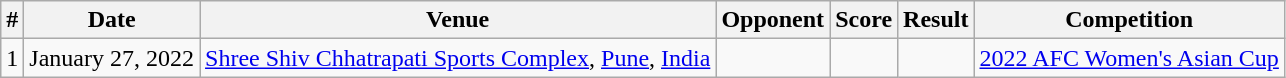<table class="wikitable">
<tr>
<th>#</th>
<th>Date</th>
<th>Venue</th>
<th>Opponent</th>
<th>Score</th>
<th>Result</th>
<th>Competition</th>
</tr>
<tr>
<td>1</td>
<td>January 27, 2022</td>
<td><a href='#'>Shree Shiv Chhatrapati Sports Complex</a>, <a href='#'>Pune</a>, <a href='#'>India</a></td>
<td></td>
<td></td>
<td></td>
<td><a href='#'>2022 AFC Women's Asian Cup</a></td>
</tr>
</table>
